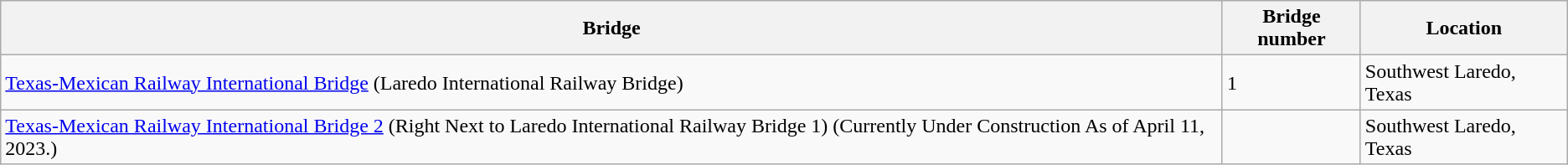<table class="wikitable">
<tr>
<th>Bridge</th>
<th>Bridge number</th>
<th>Location</th>
</tr>
<tr>
<td><a href='#'>Texas-Mexican Railway International Bridge</a> (Laredo International Railway Bridge)</td>
<td>1</td>
<td>Southwest Laredo, Texas</td>
</tr>
<tr>
<td><a href='#'>Texas-Mexican Railway International Bridge 2</a> (Right Next to Laredo International Railway Bridge 1) (Currently Under Construction As of April 11, 2023.)</td>
<td></td>
<td>Southwest Laredo, Texas</td>
</tr>
</table>
